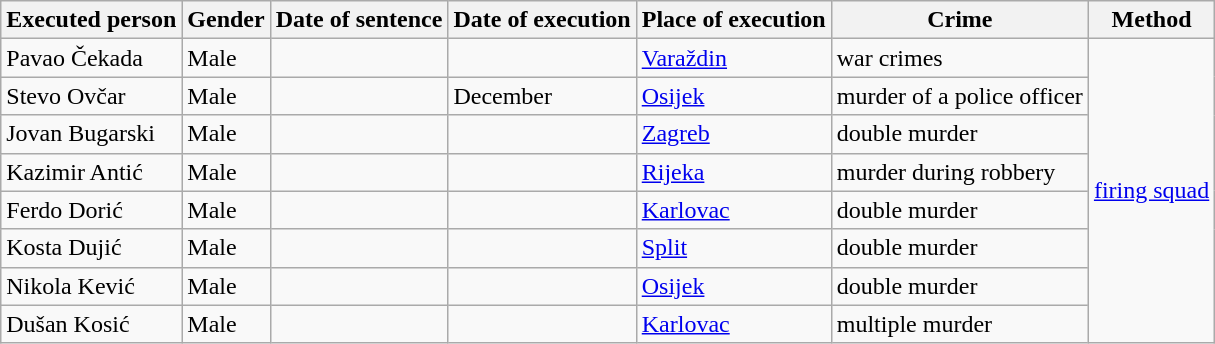<table class="wikitable">
<tr>
<th>Executed person</th>
<th>Gender</th>
<th>Date of sentence</th>
<th>Date of execution</th>
<th>Place of execution</th>
<th>Crime</th>
<th>Method</th>
</tr>
<tr>
<td>Pavao Čekada</td>
<td>Male</td>
<td></td>
<td></td>
<td><a href='#'>Varaždin</a></td>
<td>war crimes</td>
<td rowspan=8><a href='#'>firing squad</a></td>
</tr>
<tr>
<td>Stevo Ovčar</td>
<td>Male</td>
<td></td>
<td>December </td>
<td><a href='#'>Osijek</a></td>
<td>murder of a police officer</td>
</tr>
<tr>
<td>Jovan Bugarski</td>
<td>Male</td>
<td></td>
<td></td>
<td><a href='#'>Zagreb</a></td>
<td>double murder</td>
</tr>
<tr>
<td>Kazimir Antić</td>
<td>Male</td>
<td></td>
<td></td>
<td><a href='#'>Rijeka</a></td>
<td>murder during robbery</td>
</tr>
<tr>
<td>Ferdo Dorić</td>
<td>Male</td>
<td></td>
<td></td>
<td><a href='#'>Karlovac</a></td>
<td>double murder</td>
</tr>
<tr>
<td>Kosta Dujić</td>
<td>Male</td>
<td></td>
<td></td>
<td><a href='#'>Split</a></td>
<td>double murder</td>
</tr>
<tr>
<td>Nikola Kević</td>
<td>Male</td>
<td></td>
<td></td>
<td><a href='#'>Osijek</a></td>
<td>double murder</td>
</tr>
<tr>
<td>Dušan Kosić</td>
<td>Male</td>
<td></td>
<td></td>
<td><a href='#'>Karlovac</a></td>
<td>multiple murder</td>
</tr>
</table>
